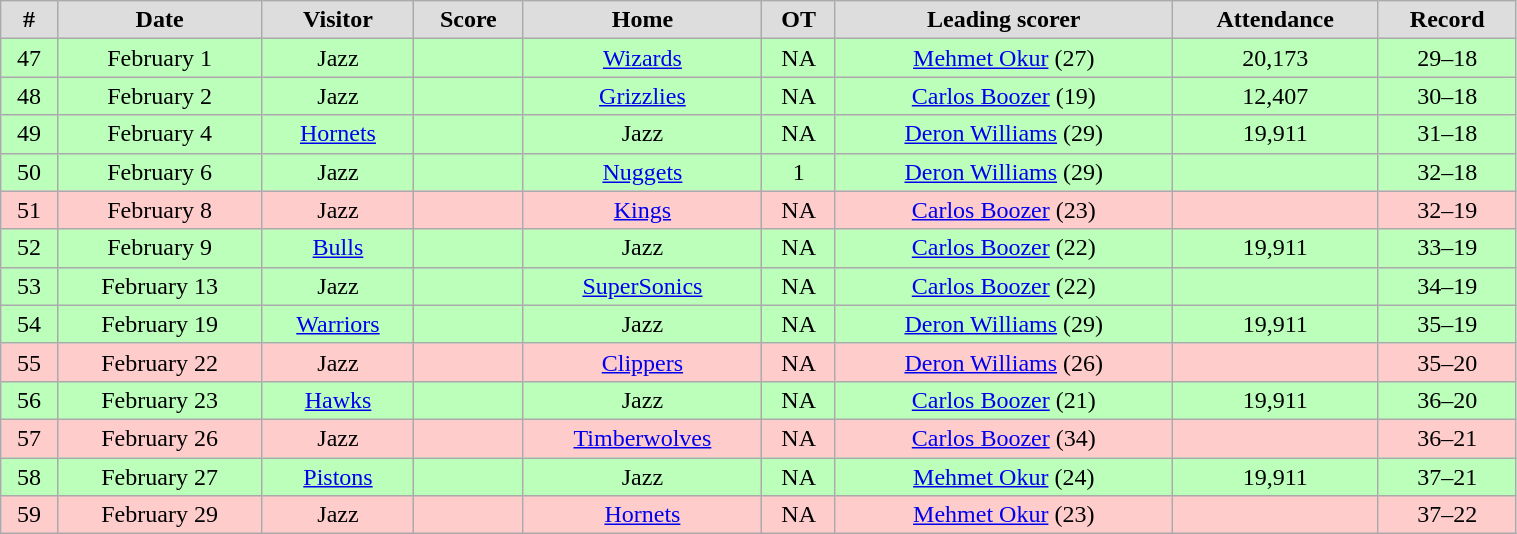<table class="wikitable" width="80%">
<tr align="center"  bgcolor="#dddddd">
<td><strong>#</strong></td>
<td><strong>Date</strong></td>
<td><strong>Visitor</strong></td>
<td><strong>Score</strong></td>
<td><strong>Home</strong></td>
<td><strong>OT</strong></td>
<td><strong>Leading scorer</strong></td>
<td><strong>Attendance</strong></td>
<td><strong>Record</strong></td>
</tr>
<tr align="center" bgcolor="#bbffbb">
<td>47</td>
<td>February 1</td>
<td>Jazz</td>
<td></td>
<td><a href='#'>Wizards</a></td>
<td>NA</td>
<td><a href='#'>Mehmet Okur</a> (27)</td>
<td>20,173</td>
<td>29–18</td>
</tr>
<tr align="center" bgcolor="#bbffbb">
<td>48</td>
<td>February 2</td>
<td>Jazz</td>
<td></td>
<td><a href='#'>Grizzlies</a></td>
<td>NA</td>
<td><a href='#'>Carlos Boozer</a> (19)</td>
<td>12,407</td>
<td>30–18</td>
</tr>
<tr align="center" bgcolor="#bbffbb">
<td>49</td>
<td>February 4</td>
<td><a href='#'>Hornets</a></td>
<td></td>
<td>Jazz</td>
<td>NA</td>
<td><a href='#'>Deron Williams</a> (29)</td>
<td>19,911</td>
<td>31–18</td>
</tr>
<tr align="center" bgcolor="#bbffbb">
<td>50</td>
<td>February 6</td>
<td>Jazz</td>
<td></td>
<td><a href='#'>Nuggets</a></td>
<td>1</td>
<td><a href='#'>Deron Williams</a> (29)</td>
<td></td>
<td>32–18</td>
</tr>
<tr align="center" bgcolor="#ffcccc">
<td>51</td>
<td>February 8</td>
<td>Jazz</td>
<td></td>
<td><a href='#'>Kings</a></td>
<td>NA</td>
<td><a href='#'>Carlos Boozer</a> (23)</td>
<td></td>
<td>32–19</td>
</tr>
<tr align="center" bgcolor="#bbffbb">
<td>52</td>
<td>February 9</td>
<td><a href='#'>Bulls</a></td>
<td></td>
<td>Jazz</td>
<td>NA</td>
<td><a href='#'>Carlos Boozer</a> (22)</td>
<td>19,911</td>
<td>33–19</td>
</tr>
<tr align="center" bgcolor="#bbffbb">
<td>53</td>
<td>February 13</td>
<td>Jazz</td>
<td></td>
<td><a href='#'>SuperSonics</a></td>
<td>NA</td>
<td><a href='#'>Carlos Boozer</a> (22)</td>
<td></td>
<td>34–19</td>
</tr>
<tr align="center" bgcolor="#bbffbb">
<td>54</td>
<td>February 19</td>
<td><a href='#'>Warriors</a></td>
<td></td>
<td>Jazz</td>
<td>NA</td>
<td><a href='#'>Deron Williams</a> (29)</td>
<td>19,911</td>
<td>35–19</td>
</tr>
<tr align="center" bgcolor="#ffcccc">
<td>55</td>
<td>February 22</td>
<td>Jazz</td>
<td></td>
<td><a href='#'>Clippers</a></td>
<td>NA</td>
<td><a href='#'>Deron Williams</a> (26)</td>
<td></td>
<td>35–20</td>
</tr>
<tr align="center" bgcolor="#bbffbb">
<td>56</td>
<td>February 23</td>
<td><a href='#'>Hawks</a></td>
<td></td>
<td>Jazz</td>
<td>NA</td>
<td><a href='#'>Carlos Boozer</a> (21)</td>
<td>19,911</td>
<td>36–20</td>
</tr>
<tr align="center" bgcolor="#ffcccc">
<td>57</td>
<td>February 26</td>
<td>Jazz</td>
<td></td>
<td><a href='#'>Timberwolves</a></td>
<td>NA</td>
<td><a href='#'>Carlos Boozer</a> (34)</td>
<td></td>
<td>36–21</td>
</tr>
<tr align="center" bgcolor="#bbffbb">
<td>58</td>
<td>February 27</td>
<td><a href='#'>Pistons</a></td>
<td></td>
<td>Jazz</td>
<td>NA</td>
<td><a href='#'>Mehmet Okur</a> (24)</td>
<td>19,911</td>
<td>37–21</td>
</tr>
<tr align="center" bgcolor="#ffcccc">
<td>59</td>
<td>February 29</td>
<td>Jazz</td>
<td></td>
<td><a href='#'>Hornets</a></td>
<td>NA</td>
<td><a href='#'>Mehmet Okur</a> (23)</td>
<td></td>
<td>37–22</td>
</tr>
</table>
